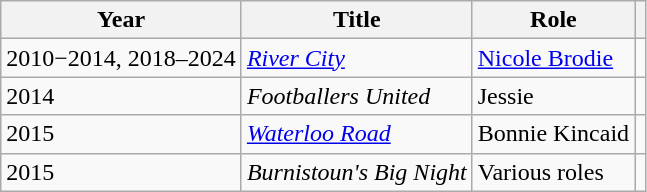<table class="wikitable">
<tr>
<th>Year</th>
<th>Title</th>
<th>Role</th>
<th></th>
</tr>
<tr>
<td>2010−2014, 2018–2024</td>
<td><em><a href='#'>River City</a></em></td>
<td><a href='#'>Nicole Brodie</a></td>
<td></td>
</tr>
<tr>
<td>2014</td>
<td><em>Footballers United</em></td>
<td>Jessie</td>
<td></td>
</tr>
<tr>
<td>2015</td>
<td><em><a href='#'>Waterloo Road</a></em></td>
<td>Bonnie Kincaid</td>
<td></td>
</tr>
<tr>
<td>2015</td>
<td><em>Burnistoun's Big Night</em></td>
<td>Various roles</td>
<td></td>
</tr>
</table>
